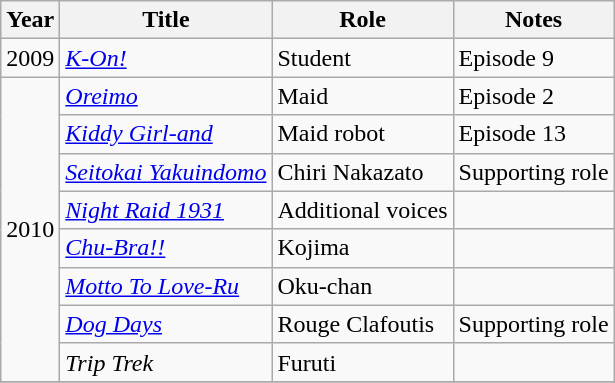<table class="wikitable">
<tr>
<th>Year</th>
<th>Title</th>
<th>Role</th>
<th>Notes</th>
</tr>
<tr>
<td>2009</td>
<td><em><a href='#'>K-On!</a></em></td>
<td>Student</td>
<td>Episode 9</td>
</tr>
<tr>
<td rowspan="8">2010</td>
<td><em><a href='#'>Oreimo</a></em></td>
<td>Maid</td>
<td>Episode 2</td>
</tr>
<tr>
<td><em><a href='#'>Kiddy Girl-and</a></em></td>
<td>Maid robot</td>
<td>Episode 13</td>
</tr>
<tr>
<td><em><a href='#'>Seitokai Yakuindomo</a></em></td>
<td>Chiri Nakazato</td>
<td>Supporting role</td>
</tr>
<tr>
<td><em><a href='#'>Night Raid 1931</a></em></td>
<td>Additional voices</td>
<td></td>
</tr>
<tr>
<td><em><a href='#'>Chu-Bra!!</a></em></td>
<td>Kojima</td>
<td></td>
</tr>
<tr>
<td><em><a href='#'>Motto To Love-Ru</a></em></td>
<td>Oku-chan</td>
<td></td>
</tr>
<tr>
<td><em><a href='#'>Dog Days</a></em></td>
<td>Rouge Clafoutis</td>
<td>Supporting role</td>
</tr>
<tr>
<td><em>Trip Trek</em></td>
<td>Furuti</td>
<td></td>
</tr>
<tr>
</tr>
</table>
